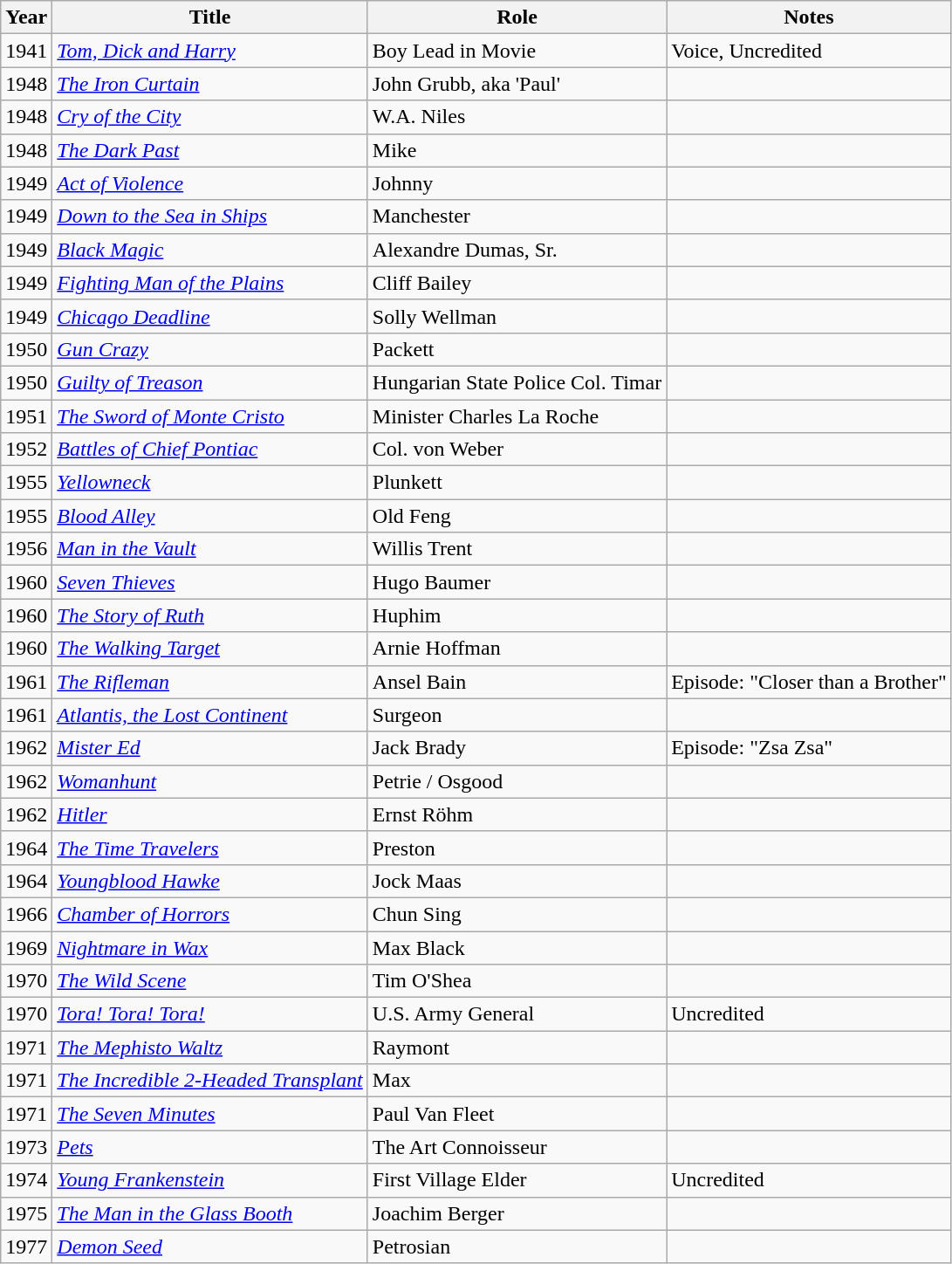<table class="wikitable">
<tr>
<th>Year</th>
<th>Title</th>
<th>Role</th>
<th>Notes</th>
</tr>
<tr>
<td>1941</td>
<td><em><a href='#'>Tom, Dick and Harry</a></em></td>
<td>Boy Lead in Movie</td>
<td>Voice, Uncredited</td>
</tr>
<tr>
<td>1948</td>
<td><em><a href='#'>The Iron Curtain</a></em></td>
<td>John Grubb, aka 'Paul'</td>
<td></td>
</tr>
<tr>
<td>1948</td>
<td><em><a href='#'>Cry of the City</a></em></td>
<td>W.A. Niles</td>
<td></td>
</tr>
<tr>
<td>1948</td>
<td><em><a href='#'>The Dark Past</a></em></td>
<td>Mike</td>
<td></td>
</tr>
<tr>
<td>1949</td>
<td><em><a href='#'>Act of Violence</a></em></td>
<td>Johnny</td>
<td></td>
</tr>
<tr>
<td>1949</td>
<td><em><a href='#'>Down to the Sea in Ships</a></em></td>
<td>Manchester</td>
<td></td>
</tr>
<tr>
<td>1949</td>
<td><em><a href='#'>Black Magic</a></em></td>
<td>Alexandre Dumas, Sr.</td>
<td></td>
</tr>
<tr>
<td>1949</td>
<td><em><a href='#'>Fighting Man of the Plains</a></em></td>
<td>Cliff Bailey</td>
<td></td>
</tr>
<tr>
<td>1949</td>
<td><em><a href='#'>Chicago Deadline</a></em></td>
<td>Solly Wellman</td>
<td></td>
</tr>
<tr>
<td>1950</td>
<td><em><a href='#'>Gun Crazy</a></em></td>
<td>Packett</td>
<td></td>
</tr>
<tr>
<td>1950</td>
<td><em><a href='#'>Guilty of Treason</a></em></td>
<td>Hungarian State Police Col. Timar</td>
<td></td>
</tr>
<tr>
<td>1951</td>
<td><em><a href='#'>The Sword of Monte Cristo</a></em></td>
<td>Minister Charles La Roche</td>
<td></td>
</tr>
<tr>
<td>1952</td>
<td><em><a href='#'>Battles of Chief Pontiac</a></em></td>
<td>Col. von Weber</td>
<td></td>
</tr>
<tr>
<td>1955</td>
<td><em><a href='#'>Yellowneck</a></em></td>
<td>Plunkett</td>
<td></td>
</tr>
<tr>
<td>1955</td>
<td><em><a href='#'>Blood Alley</a></em></td>
<td>Old Feng</td>
<td></td>
</tr>
<tr>
<td>1956</td>
<td><em><a href='#'>Man in the Vault</a></em></td>
<td>Willis Trent</td>
<td></td>
</tr>
<tr>
<td>1960</td>
<td><em><a href='#'>Seven Thieves</a></em></td>
<td>Hugo Baumer</td>
<td></td>
</tr>
<tr>
<td>1960</td>
<td><em><a href='#'>The Story of Ruth</a></em></td>
<td>Huphim</td>
<td></td>
</tr>
<tr>
<td>1960</td>
<td><em><a href='#'>The Walking Target</a></em></td>
<td>Arnie Hoffman</td>
<td></td>
</tr>
<tr>
<td>1961</td>
<td><em><a href='#'>The Rifleman</a></em></td>
<td>Ansel Bain</td>
<td>Episode: "Closer than a Brother"</td>
</tr>
<tr>
<td>1961</td>
<td><em><a href='#'>Atlantis, the Lost Continent</a></em></td>
<td>Surgeon</td>
<td></td>
</tr>
<tr>
<td>1962</td>
<td><em><a href='#'>Mister Ed</a></em></td>
<td>Jack Brady</td>
<td>Episode: "Zsa Zsa"</td>
</tr>
<tr>
<td>1962</td>
<td><em><a href='#'>Womanhunt</a></em></td>
<td>Petrie / Osgood</td>
<td></td>
</tr>
<tr>
<td>1962</td>
<td><em><a href='#'>Hitler</a></em></td>
<td>Ernst Röhm</td>
<td></td>
</tr>
<tr>
<td>1964</td>
<td><em><a href='#'>The Time Travelers</a></em></td>
<td>Preston</td>
<td></td>
</tr>
<tr>
<td>1964</td>
<td><em><a href='#'>Youngblood Hawke</a></em></td>
<td>Jock Maas</td>
<td></td>
</tr>
<tr>
<td>1966</td>
<td><em><a href='#'>Chamber of Horrors</a></em></td>
<td>Chun Sing</td>
<td></td>
</tr>
<tr>
<td>1969</td>
<td><em><a href='#'>Nightmare in Wax</a></em></td>
<td>Max Black</td>
<td></td>
</tr>
<tr>
<td>1970</td>
<td><em><a href='#'>The Wild Scene</a></em></td>
<td>Tim O'Shea</td>
<td></td>
</tr>
<tr>
<td>1970</td>
<td><em><a href='#'>Tora! Tora! Tora!</a></em></td>
<td>U.S. Army General</td>
<td>Uncredited</td>
</tr>
<tr>
<td>1971</td>
<td><em><a href='#'>The Mephisto Waltz</a></em></td>
<td>Raymont</td>
<td></td>
</tr>
<tr>
<td>1971</td>
<td><em><a href='#'>The Incredible 2-Headed Transplant</a></em></td>
<td>Max</td>
<td></td>
</tr>
<tr>
<td>1971</td>
<td><em><a href='#'>The Seven Minutes</a></em></td>
<td>Paul Van Fleet</td>
<td></td>
</tr>
<tr>
<td>1973</td>
<td><em><a href='#'>Pets</a></em></td>
<td>The Art Connoisseur</td>
<td></td>
</tr>
<tr>
<td>1974</td>
<td><em><a href='#'>Young Frankenstein</a></em></td>
<td>First Village Elder</td>
<td>Uncredited</td>
</tr>
<tr>
<td>1975</td>
<td><em><a href='#'>The Man in the Glass Booth</a></em></td>
<td>Joachim Berger</td>
<td></td>
</tr>
<tr>
<td>1977</td>
<td><em><a href='#'>Demon Seed</a></em></td>
<td>Petrosian</td>
<td></td>
</tr>
</table>
